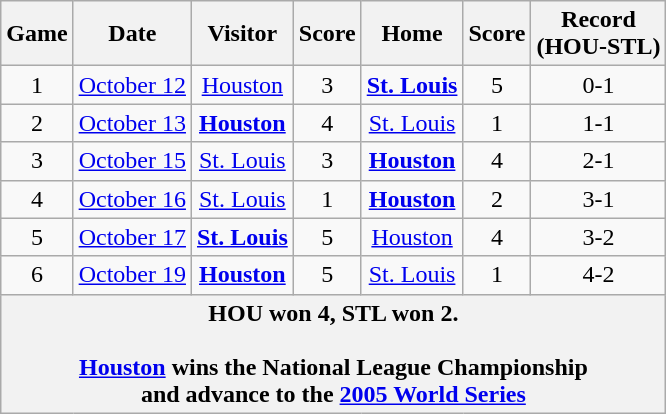<table class="wikitable">
<tr>
<th>Game</th>
<th>Date</th>
<th>Visitor</th>
<th>Score</th>
<th>Home</th>
<th>Score</th>
<th>Record<br>(HOU-STL)</th>
</tr>
<tr>
<td align = center>1</td>
<td><a href='#'>October 12</a></td>
<td align = center><a href='#'>Houston</a></td>
<td align = center>3</td>
<td align = center><strong><a href='#'>St. Louis</a></strong></td>
<td align = center>5</td>
<td align = center>0-1</td>
</tr>
<tr>
<td align = center>2</td>
<td><a href='#'>October 13</a></td>
<td align = center><strong><a href='#'>Houston</a></strong></td>
<td align = center>4</td>
<td align = center><a href='#'>St. Louis</a></td>
<td align = center>1</td>
<td align = center>1-1</td>
</tr>
<tr>
<td align = center>3</td>
<td><a href='#'>October 15</a></td>
<td align = center><a href='#'>St. Louis</a></td>
<td align = center>3</td>
<td align = center><strong><a href='#'>Houston</a></strong></td>
<td align = center>4</td>
<td align = center>2-1</td>
</tr>
<tr>
<td align = center>4</td>
<td><a href='#'>October 16</a></td>
<td align = center><a href='#'>St. Louis</a></td>
<td align = center>1</td>
<td align = center><strong><a href='#'>Houston</a></strong></td>
<td align = center>2</td>
<td align = center>3-1</td>
</tr>
<tr>
<td align = center>5</td>
<td><a href='#'>October 17</a></td>
<td align = center><strong><a href='#'>St. Louis</a></strong></td>
<td align = center>5</td>
<td align = center><a href='#'>Houston</a></td>
<td align = center>4</td>
<td align = center>3-2</td>
</tr>
<tr>
<td align = center>6</td>
<td><a href='#'>October 19</a></td>
<td align = center><strong><a href='#'>Houston</a></strong></td>
<td align = center>5</td>
<td align = center><a href='#'>St. Louis</a></td>
<td align = center>1</td>
<td align = center>4-2</td>
</tr>
<tr>
<th colspan="8">HOU won 4, STL won 2.<br><br><strong><a href='#'>Houston</a> wins the National League Championship<br>and advance to the <a href='#'>2005 World Series</a><br></strong></th>
</tr>
</table>
